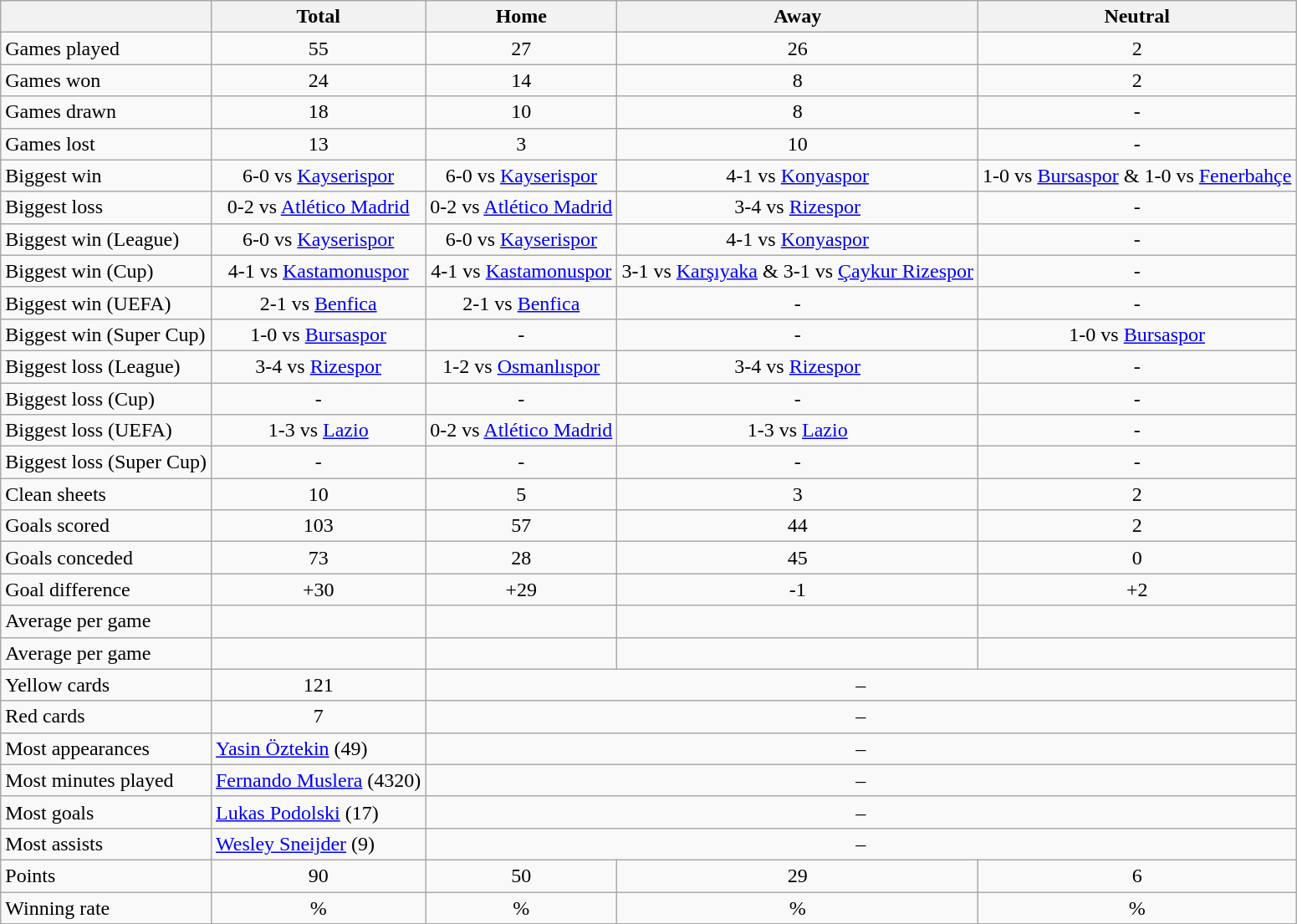<table class="wikitable" style="text-align: center;">
<tr>
<th></th>
<th>Total</th>
<th>Home</th>
<th>Away</th>
<th>Neutral</th>
</tr>
<tr>
<td align=left>Games played</td>
<td>55</td>
<td>27</td>
<td>26</td>
<td>2</td>
</tr>
<tr>
<td align=left>Games won</td>
<td>24</td>
<td>14</td>
<td>8</td>
<td>2</td>
</tr>
<tr>
<td align=left>Games drawn</td>
<td>18</td>
<td>10</td>
<td>8</td>
<td>-</td>
</tr>
<tr>
<td align=left>Games lost</td>
<td>13</td>
<td>3</td>
<td>10</td>
<td>-</td>
</tr>
<tr>
<td align=left>Biggest win</td>
<td>6-0 vs <a href='#'>Kayserispor</a></td>
<td>6-0 vs <a href='#'>Kayserispor</a></td>
<td>4-1 vs <a href='#'>Konyaspor</a></td>
<td>1-0 vs <a href='#'>Bursaspor</a> & 1-0 vs <a href='#'>Fenerbahçe</a></td>
</tr>
<tr>
<td align=left>Biggest loss</td>
<td>0-2 vs <a href='#'>Atlético Madrid</a></td>
<td>0-2 vs <a href='#'>Atlético Madrid</a></td>
<td>3-4 vs <a href='#'>Rizespor</a></td>
<td>-</td>
</tr>
<tr>
<td align=left>Biggest win (League)</td>
<td>6-0 vs <a href='#'>Kayserispor</a></td>
<td>6-0 vs <a href='#'>Kayserispor</a></td>
<td>4-1 vs <a href='#'>Konyaspor</a></td>
<td>-</td>
</tr>
<tr>
<td align=left>Biggest win (Cup)</td>
<td>4-1 vs <a href='#'>Kastamonuspor</a></td>
<td>4-1 vs <a href='#'>Kastamonuspor</a></td>
<td>3-1 vs <a href='#'>Karşıyaka</a> & 3-1 vs <a href='#'>Çaykur Rizespor</a></td>
<td>-</td>
</tr>
<tr>
<td align=left>Biggest win (UEFA)</td>
<td>2-1 vs <a href='#'>Benfica</a></td>
<td>2-1 vs <a href='#'>Benfica</a></td>
<td>-</td>
<td>-</td>
</tr>
<tr>
<td align=left>Biggest win (Super Cup)</td>
<td>1-0 vs <a href='#'>Bursaspor</a></td>
<td>-</td>
<td>-</td>
<td>1-0 vs <a href='#'>Bursaspor</a></td>
</tr>
<tr>
<td align=left>Biggest loss (League)</td>
<td>3-4 vs <a href='#'>Rizespor</a></td>
<td>1-2 vs <a href='#'>Osmanlıspor</a></td>
<td>3-4 vs <a href='#'>Rizespor</a></td>
<td>-</td>
</tr>
<tr>
<td align=left>Biggest loss (Cup)</td>
<td>-</td>
<td>-</td>
<td>-</td>
<td>-</td>
</tr>
<tr>
<td align=left>Biggest loss (UEFA)</td>
<td>1-3 vs <a href='#'>Lazio</a></td>
<td>0-2 vs <a href='#'>Atlético Madrid</a></td>
<td>1-3 vs <a href='#'>Lazio</a></td>
<td>-</td>
</tr>
<tr>
<td align=left>Biggest loss (Super Cup)</td>
<td>-</td>
<td>-</td>
<td>-</td>
<td>-</td>
</tr>
<tr>
<td align=left>Clean sheets</td>
<td>10</td>
<td>5</td>
<td>3</td>
<td>2</td>
</tr>
<tr>
<td align=left>Goals scored</td>
<td>103</td>
<td>57</td>
<td>44</td>
<td>2</td>
</tr>
<tr>
<td align=left>Goals conceded</td>
<td>73</td>
<td>28</td>
<td>45</td>
<td>0</td>
</tr>
<tr>
<td align=left>Goal difference</td>
<td>+30</td>
<td>+29</td>
<td>-1</td>
<td>+2</td>
</tr>
<tr>
<td align=left>Average  per game</td>
<td></td>
<td></td>
<td></td>
<td></td>
</tr>
<tr>
<td align=left>Average  per game</td>
<td></td>
<td></td>
<td></td>
<td></td>
</tr>
<tr>
<td align=left>Yellow cards</td>
<td>121</td>
<td colspan=3>–</td>
</tr>
<tr>
<td align=left>Red cards</td>
<td>7</td>
<td colspan=3>–</td>
</tr>
<tr>
<td align=left>Most appearances</td>
<td align=left><a href='#'>Yasin Öztekin</a> (49)</td>
<td colspan=3>–</td>
</tr>
<tr>
<td align=left>Most minutes played</td>
<td align=left><a href='#'>Fernando Muslera</a> (4320)</td>
<td colspan=3>–</td>
</tr>
<tr>
<td align=left>Most goals</td>
<td align=left><a href='#'>Lukas Podolski</a> (17)</td>
<td colspan=3>–</td>
</tr>
<tr>
<td align=left>Most assists</td>
<td align=left><a href='#'>Wesley Sneijder</a> (9)</td>
<td colspan=3>–</td>
</tr>
<tr>
<td align=left>Points</td>
<td>90</td>
<td>50</td>
<td>29</td>
<td>6</td>
</tr>
<tr>
<td align=left>Winning rate</td>
<td>%</td>
<td>%</td>
<td>%</td>
<td>%</td>
</tr>
<tr>
</tr>
</table>
